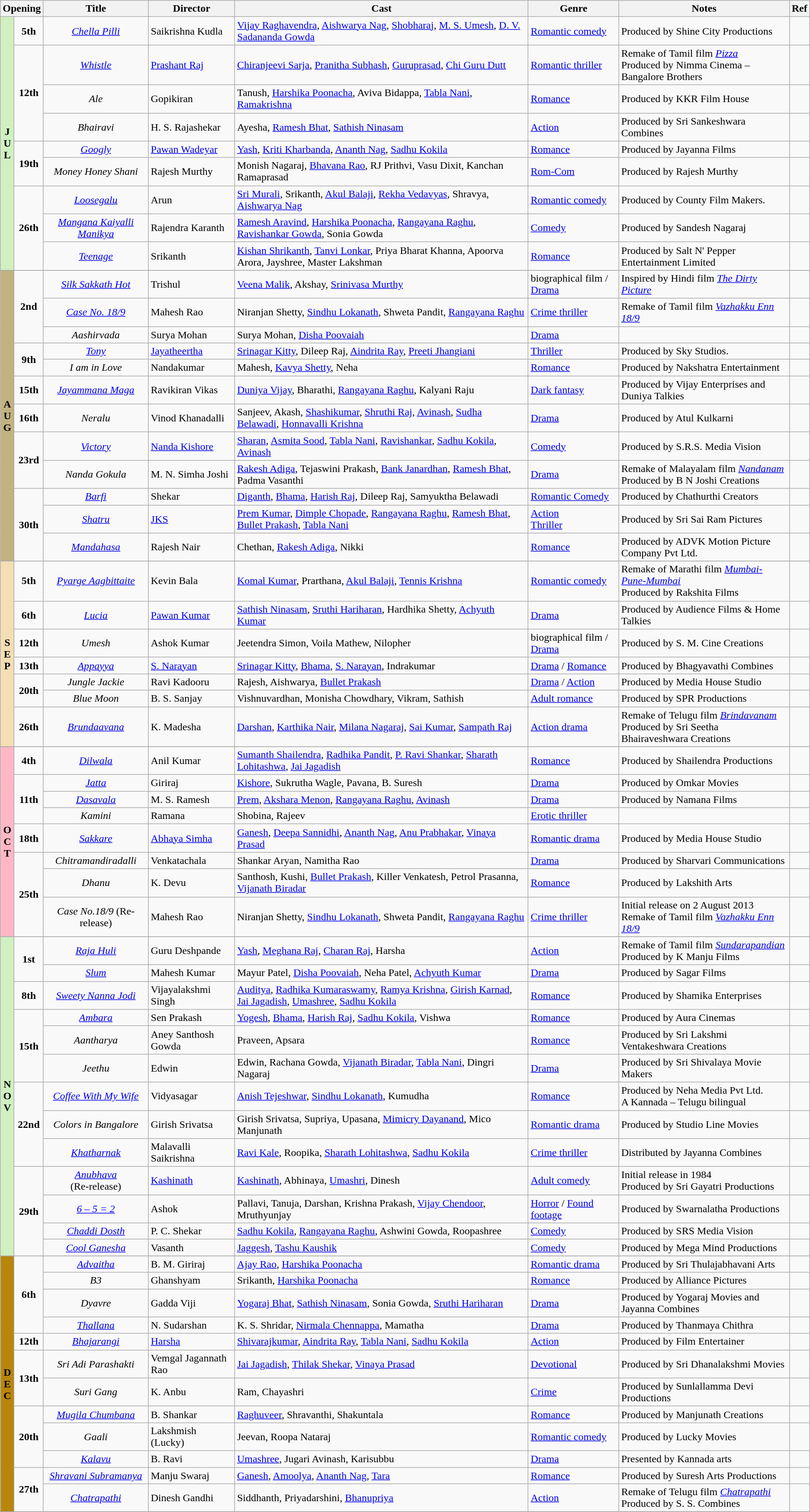<table class="wikitable">
<tr>
<th colspan="2"><strong>Opening</strong></th>
<th width="13%"><strong>Title</strong></th>
<th><strong>Director</strong></th>
<th><strong>Cast</strong></th>
<th><strong>Genre</strong></th>
<th><strong>Notes</strong></th>
<th><strong>Ref</strong></th>
</tr>
<tr July!>
<td rowspan="9" valign="center" align="center" style="background:#d0f0c0; textcolor:#000;"><strong>J<br>U<br>L</strong></td>
<td align="center"><strong>5th</strong></td>
<td align="center"><em><a href='#'>Chella Pilli</a></em></td>
<td>Saikrishna Kudla</td>
<td><a href='#'>Vijay Raghavendra</a>, <a href='#'>Aishwarya Nag</a>, <a href='#'>Shobharaj</a>, <a href='#'>M. S. Umesh</a>, <a href='#'>D. V. Sadananda Gowda</a></td>
<td><a href='#'>Romantic comedy</a></td>
<td>Produced by Shine City Productions</td>
<td align="center"> <br></td>
</tr>
<tr>
<td rowspan="3" align="center"><strong>12th</strong></td>
<td align="center"><em><a href='#'>Whistle</a></em></td>
<td><a href='#'>Prashant Raj</a></td>
<td><a href='#'>Chiranjeevi Sarja</a>, <a href='#'>Pranitha Subhash</a>, <a href='#'>Guruprasad</a>, <a href='#'>Chi Guru Dutt</a></td>
<td><a href='#'>Romantic thriller</a></td>
<td>Remake of Tamil film <em><a href='#'>Pizza</a></em> <br> Produced by Nimma Cinema – Bangalore Brothers</td>
<td align="center"> <br></td>
</tr>
<tr>
<td align="center"><em>Ale</em></td>
<td>Gopikiran</td>
<td>Tanush, <a href='#'>Harshika Poonacha</a>, Aviva Bidappa, <a href='#'>Tabla Nani</a>, <a href='#'>Ramakrishna</a></td>
<td><a href='#'>Romance</a></td>
<td>Produced by KKR Film House</td>
<td align="center"></td>
</tr>
<tr>
<td align="center"><em>Bhairavi</em></td>
<td>H. S. Rajashekar</td>
<td>Ayesha, <a href='#'>Ramesh Bhat</a>, <a href='#'>Sathish Ninasam</a></td>
<td><a href='#'>Action</a></td>
<td>Produced by Sri Sankeshwara Combines</td>
<td align="center"></td>
</tr>
<tr>
<td rowspan="2" align="center"><strong>19th</strong></td>
<td align="center"><em><a href='#'>Googly</a></em></td>
<td><a href='#'>Pawan Wadeyar</a></td>
<td><a href='#'>Yash</a>, <a href='#'>Kriti Kharbanda</a>, <a href='#'>Ananth Nag</a>, <a href='#'>Sadhu Kokila</a></td>
<td><a href='#'>Romance</a></td>
<td>Produced by Jayanna Films</td>
<td align="center"> <br></td>
</tr>
<tr>
<td align="center"><em>Money Honey Shani</em></td>
<td>Rajesh Murthy</td>
<td>Monish Nagaraj, <a href='#'>Bhavana Rao</a>, RJ Prithvi, Vasu Dixit, Kanchan Ramaprasad</td>
<td><a href='#'>Rom-Com</a></td>
<td>Produced by Rajesh Murthy</td>
<td align="center"></td>
</tr>
<tr>
<td rowspan="3" align="center"><strong>26th</strong></td>
<td align="center"><em><a href='#'>Loosegalu</a></em></td>
<td>Arun</td>
<td><a href='#'>Sri Murali</a>, Srikanth, <a href='#'>Akul Balaji</a>, <a href='#'>Rekha Vedavyas</a>, Shravya, <a href='#'>Aishwarya Nag</a></td>
<td><a href='#'>Romantic comedy</a></td>
<td>Produced by County Film Makers.</td>
<td align="center"> <br></td>
</tr>
<tr>
<td align="center"><em><a href='#'>Mangana Kaiyalli Manikya</a></em></td>
<td>Rajendra Karanth</td>
<td><a href='#'>Ramesh Aravind</a>, <a href='#'>Harshika Poonacha</a>, <a href='#'>Rangayana Raghu</a>, <a href='#'>Ravishankar Gowda</a>, Sonia Gowda</td>
<td><a href='#'>Comedy</a></td>
<td>Produced by Sandesh Nagaraj</td>
<td align="center"> <br></td>
</tr>
<tr>
<td align="center"><em><a href='#'>Teenage</a></em></td>
<td>Srikanth</td>
<td><a href='#'>Kishan Shrikanth</a>, <a href='#'>Tanvi Lonkar</a>, Priya Bharat Khanna, Apoorva Arora, Jayshree, Master Lakshman</td>
<td><a href='#'>Romance</a></td>
<td>Produced by Salt N' Pepper Entertainment Limited</td>
<td align="center"></td>
</tr>
<tr>
</tr>
<tr August!>
<td rowspan="12" valign="center" align="center" style="background:#C2B280; textcolor:#000;"><strong>A<br>U<br>G</strong></td>
<td rowspan="3" align="center"><strong>2nd</strong></td>
<td align="center"><em><a href='#'>Silk Sakkath Hot</a></em></td>
<td>Trishul</td>
<td><a href='#'>Veena Malik</a>, Akshay, <a href='#'>Srinivasa Murthy</a></td>
<td>biographical film / <a href='#'>Drama</a></td>
<td>Inspired by Hindi film <em><a href='#'>The Dirty Picture</a></em></td>
<td align="center"></td>
</tr>
<tr>
<td align="center"><em><a href='#'>Case No. 18/9</a></em></td>
<td>Mahesh Rao</td>
<td>Niranjan Shetty, <a href='#'>Sindhu Lokanath</a>, Shweta Pandit, <a href='#'>Rangayana Raghu</a></td>
<td><a href='#'>Crime thriller</a></td>
<td>Remake of Tamil film <em><a href='#'>Vazhakku Enn 18/9</a></em></td>
<td align="center"> <br></td>
</tr>
<tr>
<td align="center"><em>Aashirvada</em></td>
<td>Surya Mohan</td>
<td>Surya Mohan, <a href='#'>Disha Poovaiah</a></td>
<td><a href='#'>Drama</a></td>
<td></td>
<td align="center"></td>
</tr>
<tr>
<td rowspan="2" align="center"><strong>9th</strong></td>
<td align="center"><em><a href='#'>Tony</a></em></td>
<td><a href='#'>Jayatheertha</a></td>
<td><a href='#'>Srinagar Kitty</a>, Dileep Raj, <a href='#'>Aindrita Ray</a>, <a href='#'>Preeti Jhangiani</a></td>
<td><a href='#'>Thriller</a></td>
<td>Produced by Sky Studios.</td>
<td align="center"></td>
</tr>
<tr>
<td align="center"><em>I am in Love</em></td>
<td>Nandakumar</td>
<td>Mahesh, <a href='#'>Kavya Shetty</a>, Neha</td>
<td><a href='#'>Romance</a></td>
<td>Produced by Nakshatra Entertainment</td>
<td align="center"> <br></td>
</tr>
<tr>
<td rowspan="1" align="center"><strong>15th</strong></td>
<td align="center"><em><a href='#'>Jayammana Maga</a></em></td>
<td>Ravikiran Vikas</td>
<td><a href='#'>Duniya Vijay</a>, Bharathi, <a href='#'>Rangayana Raghu</a>, Kalyani Raju</td>
<td><a href='#'>Dark fantasy</a></td>
<td>Produced by Vijay Enterprises and Duniya Talkies</td>
<td align="center"> <br></td>
</tr>
<tr>
<td rowspan="1" align="center"><strong>16th</strong></td>
<td align="center"><em>Neralu</em></td>
<td>Vinod Khanadalli</td>
<td>Sanjeev, Akash, <a href='#'>Shashikumar</a>, <a href='#'>Shruthi Raj</a>, <a href='#'>Avinash</a>, <a href='#'>Sudha Belawadi</a>, <a href='#'>Honnavalli Krishna</a></td>
<td><a href='#'>Drama</a></td>
<td>Produced by Atul Kulkarni</td>
<td align="center"></td>
</tr>
<tr>
<td rowspan="2" align="center"><strong>23rd</strong></td>
<td align="center"><em><a href='#'>Victory</a></em></td>
<td><a href='#'>Nanda Kishore</a></td>
<td><a href='#'>Sharan</a>, <a href='#'>Asmita Sood</a>, <a href='#'>Tabla Nani</a>, <a href='#'>Ravishankar</a>, <a href='#'>Sadhu Kokila</a>, <a href='#'>Avinash</a></td>
<td><a href='#'>Comedy</a></td>
<td>Produced by S.R.S. Media Vision</td>
<td align="center"> <br></td>
</tr>
<tr>
<td align="center"><em>Nanda Gokula</em></td>
<td>M. N. Simha Joshi</td>
<td><a href='#'>Rakesh Adiga</a>, Tejaswini Prakash, <a href='#'>Bank Janardhan</a>, <a href='#'>Ramesh Bhat</a>, Padma Vasanthi</td>
<td><a href='#'>Drama</a></td>
<td>Remake of Malayalam film <em><a href='#'>Nandanam</a></em> <br> Produced by B N Joshi Creations</td>
<td align="center"></td>
</tr>
<tr>
<td rowspan="3" align="center"><strong>30th</strong></td>
<td align="center"><em><a href='#'>Barfi</a></em></td>
<td>Shekar</td>
<td><a href='#'>Diganth</a>, <a href='#'>Bhama</a>, <a href='#'>Harish Raj</a>, Dileep Raj, Samyuktha Belawadi</td>
<td><a href='#'>Romantic Comedy</a></td>
<td>Produced by Chathurthi Creators</td>
<td align="center"></td>
</tr>
<tr>
<td align="center"><em><a href='#'>Shatru</a></em></td>
<td><a href='#'>JKS</a></td>
<td><a href='#'>Prem Kumar</a>, <a href='#'>Dimple Chopade</a>, <a href='#'>Rangayana Raghu</a>, <a href='#'>Ramesh Bhat</a>, <a href='#'>Bullet Prakash</a>, <a href='#'>Tabla Nani</a></td>
<td><a href='#'>Action</a> <br> <a href='#'>Thriller</a></td>
<td>Produced by Sri Sai Ram Pictures</td>
<td align="center"> <br></td>
</tr>
<tr>
<td align="center"><em><a href='#'>Mandahasa</a></em></td>
<td>Rajesh Nair</td>
<td>Chethan, <a href='#'>Rakesh Adiga</a>, Nikki</td>
<td><a href='#'>Romance</a></td>
<td>Produced by ADVK Motion Picture Company Pvt Ltd.</td>
<td align="center"></td>
</tr>
<tr>
</tr>
<tr September!>
<td rowspan="7" valign="center" align="center" style="background:#F5DEB3; textcolor:#000;"><strong>S<br>E<br>P</strong></td>
<td rowspan="1" align="center"><strong>5th</strong></td>
<td align="center"><em><a href='#'>Pyarge Aagbittaite</a></em></td>
<td>Kevin Bala</td>
<td><a href='#'>Komal Kumar</a>, Prarthana, <a href='#'>Akul Balaji</a>, <a href='#'>Tennis Krishna</a></td>
<td><a href='#'>Romantic comedy</a></td>
<td>Remake of Marathi film <em><a href='#'>Mumbai-Pune-Mumbai</a></em> <br> Produced by Rakshita Films</td>
<td align="center"></td>
</tr>
<tr>
<td rowspan="1" align="center"><strong>6th</strong></td>
<td align="center"><em><a href='#'>Lucia</a></em></td>
<td><a href='#'>Pawan Kumar</a></td>
<td><a href='#'>Sathish Ninasam</a>, <a href='#'>Sruthi Hariharan</a>, Hardhika Shetty, <a href='#'>Achyuth Kumar</a></td>
<td><a href='#'>Drama</a></td>
<td>Produced by Audience Films & Home Talkies</td>
<td align="center"></td>
</tr>
<tr>
<td rowspan="1" align="center"><strong>12th</strong></td>
<td align="center"><em>Umesh</em></td>
<td>Ashok Kumar</td>
<td>Jeetendra Simon, Voila Mathew, Nilopher</td>
<td>biographical film / <a href='#'>Drama</a></td>
<td>Produced by S. M. Cine Creations</td>
<td align="center"></td>
</tr>
<tr>
<td rowspan="1" align="center"><strong>13th</strong></td>
<td align="center"><em><a href='#'>Appayya</a></em></td>
<td><a href='#'>S. Narayan</a></td>
<td><a href='#'>Srinagar Kitty</a>, <a href='#'>Bhama</a>, <a href='#'>S. Narayan</a>, Indrakumar</td>
<td><a href='#'>Drama</a> / <a href='#'>Romance</a></td>
<td>Produced by Bhagyavathi Combines</td>
<td align="center"></td>
</tr>
<tr>
<td rowspan="2" align="center"><strong>20th</strong></td>
<td align="center"><em>Jungle Jackie</em></td>
<td>Ravi Kadooru</td>
<td>Rajesh, Aishwarya, <a href='#'>Bullet Prakash</a></td>
<td><a href='#'>Drama</a> / <a href='#'>Action</a></td>
<td>Produced by Media House Studio</td>
<td align="center"></td>
</tr>
<tr>
<td align="center"><em>Blue Moon</em></td>
<td>B. S. Sanjay</td>
<td>Vishnuvardhan, Monisha Chowdhary, Vikram, Sathish</td>
<td><a href='#'>Adult romance</a></td>
<td>Produced by SPR Productions</td>
<td align="center"></td>
</tr>
<tr>
<td rowspan="1" align="center"><strong>26th</strong></td>
<td align="center"><em><a href='#'>Brundaavana</a></em></td>
<td>K. Madesha</td>
<td><a href='#'>Darshan</a>, <a href='#'>Karthika Nair</a>, <a href='#'>Milana Nagaraj</a>, <a href='#'>Sai Kumar</a>, <a href='#'>Sampath Raj</a></td>
<td><a href='#'>Action drama</a></td>
<td>Remake of Telugu film <em><a href='#'>Brindavanam</a></em> <br> Produced by Sri Seetha Bhairaveshwara Creations</td>
<td align="center"> <br></td>
</tr>
<tr>
</tr>
<tr October!>
<td rowspan="8" valign="center" align="center" style="background:#FFB7C5; textcolor:#000;"><strong>O<br>C<br>T</strong></td>
<td rowspan="1" align="center"><strong>4th</strong></td>
<td align="center"><em><a href='#'>Dilwala</a></em></td>
<td>Anil Kumar</td>
<td><a href='#'>Sumanth Shailendra</a>, <a href='#'>Radhika Pandit</a>, <a href='#'>P. Ravi Shankar</a>, <a href='#'>Sharath Lohitashwa</a>, <a href='#'>Jai Jagadish</a></td>
<td><a href='#'>Romance</a></td>
<td>Produced by Shailendra Productions</td>
<td align="center"></td>
</tr>
<tr>
<td rowspan="3" align="center"><strong>11th</strong></td>
<td align="center"><em><a href='#'>Jatta</a></em></td>
<td>Giriraj</td>
<td><a href='#'>Kishore</a>, Sukrutha Wagle, Pavana, B. Suresh</td>
<td><a href='#'>Drama</a></td>
<td>Produced by Omkar Movies</td>
<td align="center"><br></td>
</tr>
<tr>
<td align="center"><em><a href='#'>Dasavala</a></em></td>
<td>M. S. Ramesh</td>
<td><a href='#'>Prem</a>, <a href='#'>Akshara Menon</a>, <a href='#'>Rangayana Raghu</a>, <a href='#'>Avinash</a></td>
<td><a href='#'>Drama</a></td>
<td>Produced by Namana Films</td>
<td align="center"></td>
</tr>
<tr>
<td align="center"><em>Kamini</em></td>
<td>Ramana</td>
<td>Shobina, Rajeev</td>
<td><a href='#'>Erotic thriller</a></td>
<td></td>
<td align="center"></td>
</tr>
<tr>
<td rowspan="1" align="center"><strong>18th</strong></td>
<td align="center"><em><a href='#'>Sakkare</a></em></td>
<td><a href='#'>Abhaya Simha</a></td>
<td><a href='#'>Ganesh</a>, <a href='#'>Deepa Sannidhi</a>, <a href='#'>Ananth Nag</a>, <a href='#'>Anu Prabhakar</a>, <a href='#'>Vinaya Prasad</a></td>
<td><a href='#'>Romantic drama</a></td>
<td>Produced by Media House Studio</td>
<td align="center"></td>
</tr>
<tr>
<td rowspan="3" align="center"><strong>25th</strong></td>
<td align="center"><em>Chitramandiradalli</em></td>
<td>Venkatachala</td>
<td>Shankar Aryan, Namitha Rao</td>
<td><a href='#'>Drama</a></td>
<td>Produced by Sharvari Communications</td>
<td align="center"></td>
</tr>
<tr>
<td align="center"><em>Dhanu</em></td>
<td>K. Devu</td>
<td>Santhosh, Kushi, <a href='#'>Bullet Prakash</a>, Killer Venkatesh, Petrol Prasanna, <a href='#'>Vijanath Biradar</a></td>
<td><a href='#'>Romance</a></td>
<td>Produced by Lakshith Arts</td>
<td align="center"></td>
</tr>
<tr>
<td align="center"><em>Case No.18/9</em> (Re-release)</td>
<td>Mahesh Rao</td>
<td>Niranjan Shetty, <a href='#'>Sindhu Lokanath</a>, Shweta Pandit, <a href='#'>Rangayana Raghu</a></td>
<td><a href='#'>Crime thriller</a></td>
<td>Initial release on 2 August 2013<br> Remake of Tamil film <em><a href='#'>Vazhakku Enn 18/9</a></em></td>
<td align="center"> <br></td>
</tr>
<tr>
</tr>
<tr November!>
<td rowspan="13" valign="center" align="center" style="background:#d0f0c0; textcolor:#000;"><strong>N<br>O<br>V</strong></td>
<td rowspan="2" align="center"><strong>1st</strong></td>
<td align="center"><em><a href='#'>Raja Huli</a></em></td>
<td>Guru Deshpande</td>
<td><a href='#'>Yash</a>, <a href='#'>Meghana Raj</a>, <a href='#'>Charan Raj</a>, Harsha</td>
<td><a href='#'>Action</a></td>
<td>Remake of Tamil film <em><a href='#'>Sundarapandian</a></em> <br> Produced by K Manju Films</td>
<td align="center"> <br></td>
</tr>
<tr>
<td align="center"><em><a href='#'>Slum</a></em></td>
<td>Mahesh Kumar</td>
<td>Mayur Patel, <a href='#'>Disha Poovaiah</a>, Neha Patel, <a href='#'>Achyuth Kumar</a></td>
<td><a href='#'>Drama</a></td>
<td>Produced by Sagar Films</td>
<td align="center"></td>
</tr>
<tr>
<td rowspan="1" align="center"><strong>8th</strong></td>
<td align="center"><em><a href='#'>Sweety Nanna Jodi</a></em></td>
<td>Vijayalakshmi Singh</td>
<td><a href='#'>Auditya</a>, <a href='#'>Radhika Kumaraswamy</a>, <a href='#'>Ramya Krishna</a>, <a href='#'>Girish Karnad</a>, <a href='#'>Jai Jagadish</a>, <a href='#'>Umashree</a>, <a href='#'>Sadhu Kokila</a></td>
<td><a href='#'>Romance</a></td>
<td>Produced by Shamika Enterprises</td>
<td align="center"><br></td>
</tr>
<tr>
<td rowspan="3" align="center"><strong>15th</strong></td>
<td align="center"><em><a href='#'>Ambara</a></em></td>
<td>Sen Prakash</td>
<td><a href='#'>Yogesh</a>, <a href='#'>Bhama</a>, <a href='#'>Harish Raj</a>, <a href='#'>Sadhu Kokila</a>, Vishwa</td>
<td><a href='#'>Romance</a></td>
<td>Produced by Aura Cinemas</td>
<td align="center"></td>
</tr>
<tr>
<td align="center"><em>Aantharya</em></td>
<td>Aney Santhosh Gowda</td>
<td>Praveen, Apsara</td>
<td><a href='#'>Romance</a></td>
<td>Produced by Sri Lakshmi Ventakeshwara Creations</td>
<td align="center"></td>
</tr>
<tr>
<td align="center"><em>Jeethu</em></td>
<td>Edwin</td>
<td>Edwin, Rachana Gowda, <a href='#'>Vijanath Biradar</a>, <a href='#'>Tabla Nani</a>, Dingri Nagaraj</td>
<td><a href='#'>Drama</a></td>
<td>Produced by Sri Shivalaya Movie Makers</td>
<td align="center"></td>
</tr>
<tr>
<td rowspan="3" align="center"><strong>22nd</strong></td>
<td align="center"><em><a href='#'>Coffee With My Wife</a></em></td>
<td>Vidyasagar</td>
<td><a href='#'>Anish Tejeshwar</a>, <a href='#'>Sindhu Lokanath</a>, Kumudha</td>
<td><a href='#'>Romance</a></td>
<td>Produced by Neha Media Pvt Ltd. <br> A Kannada – Telugu bilingual</td>
<td align="center"><br></td>
</tr>
<tr>
<td align="center"><em>Colors in Bangalore</em></td>
<td>Girish Srivatsa</td>
<td>Girish Srivatsa, Supriya, Upasana, <a href='#'>Mimicry Dayanand</a>, Mico Manjunath</td>
<td><a href='#'>Romantic drama</a></td>
<td>Produced by Studio Line Movies</td>
<td align="center"></td>
</tr>
<tr>
<td align="center"><em><a href='#'>Khatharnak</a></em></td>
<td>Malavalli Saikrishna</td>
<td><a href='#'>Ravi Kale</a>, Roopika, <a href='#'>Sharath Lohitashwa</a>, <a href='#'>Sadhu Kokila</a></td>
<td><a href='#'>Crime thriller</a></td>
<td>Distributed by Jayanna Combines</td>
<td align="center"></td>
</tr>
<tr>
<td rowspan="4" align="center"><strong>29th</strong></td>
<td align="center"><em><a href='#'>Anubhava</a></em><br> (Re-release)</td>
<td><a href='#'>Kashinath</a></td>
<td><a href='#'>Kashinath</a>, Abhinaya, <a href='#'>Umashri</a>, Dinesh</td>
<td><a href='#'>Adult comedy</a></td>
<td>Initial release in 1984 <br> Produced by Sri Gayatri Productions</td>
<td align="center"><br></td>
</tr>
<tr>
<td align="center"><em><a href='#'>6 – 5 = 2</a></em></td>
<td>Ashok</td>
<td>Pallavi, Tanuja, Darshan, Krishna Prakash, <a href='#'>Vijay Chendoor</a>, Mruthyunjay</td>
<td><a href='#'>Horror</a> / <a href='#'>Found footage</a></td>
<td>Produced by Swarnalatha Productions</td>
<td align="center"><br></td>
</tr>
<tr>
<td align="center"><em><a href='#'>Chaddi Dosth</a></em></td>
<td>P. C. Shekar</td>
<td><a href='#'>Sadhu Kokila</a>, <a href='#'>Rangayana Raghu</a>, Ashwini Gowda, Roopashree</td>
<td><a href='#'>Comedy</a></td>
<td>Produced by SRS Media Vision</td>
<td align="center"></td>
</tr>
<tr>
<td align="center"><em><a href='#'>Cool Ganesha</a></em></td>
<td>Vasanth</td>
<td><a href='#'>Jaggesh</a>, <a href='#'>Tashu Kaushik</a></td>
<td><a href='#'>Comedy</a></td>
<td>Produced by Mega Mind Productions</td>
<td align="center"></td>
</tr>
<tr>
</tr>
<tr December!>
<td rowspan="12" valign="center" align="center" style="background:#B8860B; textcolor:#000;"><strong>D<br>E<br>C</strong></td>
<td rowspan="4" align="center"><strong>6th</strong></td>
<td align="center"><em><a href='#'>Advaitha</a></em></td>
<td>B. M. Giriraj</td>
<td><a href='#'>Ajay Rao</a>, <a href='#'>Harshika Poonacha</a></td>
<td><a href='#'>Romantic drama</a></td>
<td>Produced by Sri Thulajabhavani Arts</td>
<td align ="center"></td>
</tr>
<tr>
<td align="center"><em>B3</em></td>
<td>Ghanshyam</td>
<td>Srikanth, <a href='#'>Harshika Poonacha</a></td>
<td><a href='#'>Romance</a></td>
<td>Produced by Alliance Pictures</td>
<td align="center"></td>
</tr>
<tr>
<td align="center"><em>Dyavre</em></td>
<td>Gadda Viji</td>
<td><a href='#'>Yogaraj Bhat</a>, <a href='#'>Sathish Ninasam</a>, Sonia Gowda, <a href='#'>Sruthi Hariharan</a></td>
<td><a href='#'>Drama</a></td>
<td>Produced by Yogaraj Movies and Jayanna Combines</td>
<td align="center"></td>
</tr>
<tr>
<td align="center"><em><a href='#'>Thallana</a></em></td>
<td>N. Sudarshan</td>
<td>K. S. Shridar, <a href='#'>Nirmala Chennappa</a>, Mamatha</td>
<td><a href='#'>Drama</a></td>
<td>Produced by Thanmaya Chithra</td>
<td align="center"></td>
</tr>
<tr>
<td rowspan="1" align="center"><strong>12th</strong></td>
<td align="center"><em><a href='#'>Bhajarangi</a></em></td>
<td><a href='#'>Harsha</a></td>
<td><a href='#'>Shivarajkumar</a>, <a href='#'>Aindrita Ray</a>, <a href='#'>Tabla Nani</a>, <a href='#'>Sadhu Kokila</a></td>
<td><a href='#'>Action</a></td>
<td>Produced by Film Entertainer</td>
<td align="center"></td>
</tr>
<tr>
<td rowspan="2" align="center"><strong>13th</strong></td>
<td align="center"><em>Sri Adi Parashakti</em></td>
<td>Vemgal Jagannath Rao</td>
<td><a href='#'>Jai Jagadish</a>, <a href='#'>Thilak Shekar</a>, <a href='#'>Vinaya Prasad</a></td>
<td><a href='#'>Devotional</a></td>
<td>Produced by Sri Dhanalakshmi Movies</td>
<td align="center"></td>
</tr>
<tr>
<td align="center"><em>Suri Gang</em></td>
<td>K. Anbu</td>
<td>Ram, Chayashri</td>
<td><a href='#'>Crime</a></td>
<td>Produced by Sunlallamma Devi Productions</td>
<td align="center"></td>
</tr>
<tr>
<td rowspan="3" align="center"><strong>20th</strong></td>
<td align="center"><em><a href='#'>Mugila Chumbana</a></em></td>
<td>B. Shankar</td>
<td><a href='#'>Raghuveer</a>, Shravanthi, Shakuntala</td>
<td><a href='#'>Romance</a></td>
<td>Produced by Manjunath Creations</td>
<td align="center"></td>
</tr>
<tr>
<td align="center"><em>Gaali</em></td>
<td>Lakshmish (Lucky)</td>
<td>Jeevan, Roopa Nataraj</td>
<td><a href='#'>Romantic comedy</a></td>
<td>Produced by Lucky Movies</td>
<td align="center"></td>
</tr>
<tr>
<td align="center"><em><a href='#'>Kalavu</a></em></td>
<td>B. Ravi</td>
<td><a href='#'>Umashree</a>, Jugari Avinash, Karisubbu</td>
<td><a href='#'>Drama</a></td>
<td>Presented by Kannada arts</td>
<td align="center"></td>
</tr>
<tr>
<td rowspan="2" align="center"><strong>27th</strong></td>
<td align="center"><em><a href='#'>Shravani Subramanya</a></em></td>
<td>Manju Swaraj</td>
<td><a href='#'>Ganesh</a>, <a href='#'>Amoolya</a>, <a href='#'>Ananth Nag</a>, <a href='#'>Tara</a></td>
<td><a href='#'>Romance</a></td>
<td>Produced by Suresh Arts Productions</td>
<td align="center"></td>
</tr>
<tr>
<td align="center"><em><a href='#'>Chatrapathi</a></em></td>
<td>Dinesh Gandhi</td>
<td>Siddhanth, Priyadarshini, <a href='#'>Bhanupriya</a></td>
<td><a href='#'>Action</a></td>
<td>Remake of Telugu film <em><a href='#'>Chatrapathi</a></em> <br> Produced by S. S. Combines</td>
<td align="center"></td>
</tr>
<tr>
</tr>
</table>
